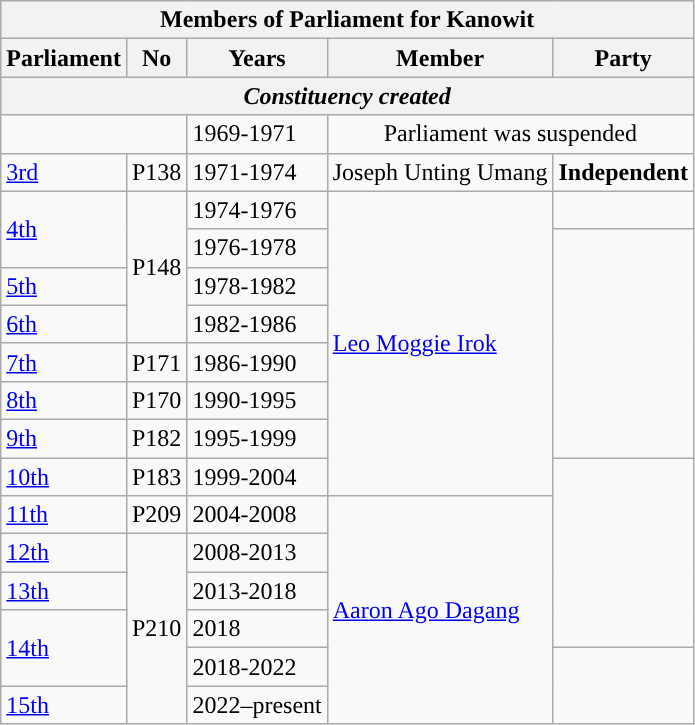<table class=wikitable>
<tr>
<th colspan="5">Members of Parliament for Kanowit</th>
</tr>
<tr>
<th>Parliament</th>
<th>No</th>
<th>Years</th>
<th>Member</th>
<th>Party</th>
</tr>
<tr>
<th colspan="5" align="center"><em>Constituency created</em></th>
</tr>
<tr>
<td colspan="2"></td>
<td>1969-1971</td>
<td colspan=2 align=center>Parliament was suspended</td>
</tr>
<tr>
<td><a href='#'>3rd</a></td>
<td>P138</td>
<td>1971-1974</td>
<td>Joseph Unting Umang</td>
<td><strong>Independent</strong></td>
</tr>
<tr>
<td rowspan=2><a href='#'>4th</a></td>
<td rowspan="4">P148</td>
<td>1974-1976</td>
<td rowspan=8><a href='#'>Leo Moggie Irok</a></td>
<td></td>
</tr>
<tr>
<td>1976-1978</td>
<td rowspan="6"></td>
</tr>
<tr>
<td><a href='#'>5th</a></td>
<td>1978-1982</td>
</tr>
<tr>
<td><a href='#'>6th</a></td>
<td>1982-1986</td>
</tr>
<tr>
<td><a href='#'>7th</a></td>
<td>P171</td>
<td>1986-1990</td>
</tr>
<tr>
<td><a href='#'>8th</a></td>
<td>P170</td>
<td>1990-1995</td>
</tr>
<tr>
<td><a href='#'>9th</a></td>
<td>P182</td>
<td>1995-1999</td>
</tr>
<tr>
<td><a href='#'>10th</a></td>
<td>P183</td>
<td>1999-2004</td>
<td rowspan="5"></td>
</tr>
<tr>
<td><a href='#'>11th</a></td>
<td>P209</td>
<td>2004-2008</td>
<td rowspan="6"><a href='#'>Aaron Ago Dagang</a></td>
</tr>
<tr>
<td><a href='#'>12th</a></td>
<td rowspan="5">P210</td>
<td>2008-2013</td>
</tr>
<tr>
<td><a href='#'>13th</a></td>
<td>2013-2018</td>
</tr>
<tr>
<td rowspan=2><a href='#'>14th</a></td>
<td>2018</td>
</tr>
<tr>
<td>2018-2022</td>
<td rowspan="2"></td>
</tr>
<tr>
<td><a href='#'>15th</a></td>
<td>2022–present</td>
</tr>
</table>
